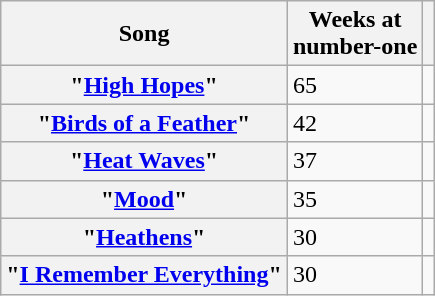<table class="plainrowheaders wikitable sortable" style="text-align:updatecenter;">
<tr>
<th scope="col">Song</th>
<th scope="col">Weeks at<br>number-one</th>
<th scope="col" class="unsortable"></th>
</tr>
<tr>
<th scope="row">"<a href='#'>High Hopes</a>"</th>
<td>65</td>
<td></td>
</tr>
<tr>
<th scope="row">"<a href='#'>Birds of a Feather</a>"</th>
<td>42</td>
<td></td>
</tr>
<tr>
<th scope="row">"<a href='#'>Heat Waves</a>"</th>
<td>37</td>
<td></td>
</tr>
<tr>
<th scope="row">"<a href='#'>Mood</a>"</th>
<td>35</td>
<td></td>
</tr>
<tr>
<th scope="row">"<a href='#'>Heathens</a>"</th>
<td>30</td>
<td></td>
</tr>
<tr>
<th scope="row">"<a href='#'>I Remember Everything</a>"</th>
<td>30</td>
<td><br></td>
</tr>
</table>
